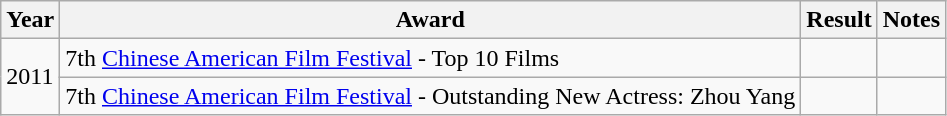<table class="wikitable">
<tr>
<th>Year</th>
<th>Award</th>
<th>Result</th>
<th>Notes</th>
</tr>
<tr>
<td rowspan="2">2011</td>
<td>7th <a href='#'>Chinese American Film Festival</a> - Top 10 Films</td>
<td></td>
<td></td>
</tr>
<tr>
<td>7th <a href='#'>Chinese American Film Festival</a> - Outstanding New Actress: Zhou Yang</td>
<td></td>
<td></td>
</tr>
</table>
